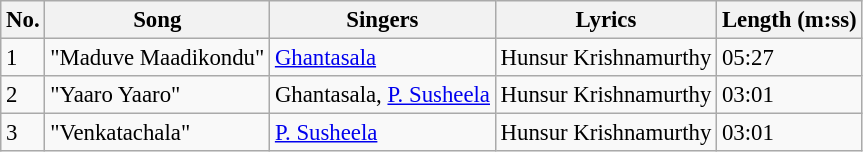<table class="wikitable" style="font-size:95%;">
<tr>
<th>No.</th>
<th>Song</th>
<th>Singers</th>
<th>Lyrics</th>
<th>Length (m:ss)</th>
</tr>
<tr>
<td>1</td>
<td>"Maduve Maadikondu"</td>
<td><a href='#'>Ghantasala</a></td>
<td>Hunsur Krishnamurthy</td>
<td>05:27</td>
</tr>
<tr>
<td>2</td>
<td>"Yaaro Yaaro"</td>
<td>Ghantasala, <a href='#'>P. Susheela</a></td>
<td>Hunsur Krishnamurthy</td>
<td>03:01</td>
</tr>
<tr>
<td>3</td>
<td>"Venkatachala"</td>
<td><a href='#'>P. Susheela</a></td>
<td>Hunsur Krishnamurthy</td>
<td>03:01</td>
</tr>
</table>
